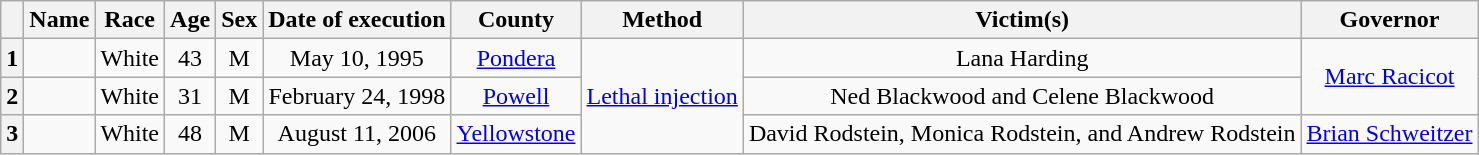<table class="wikitable sortable" style="text-align:center;">
<tr>
<th scope="col"></th>
<th scope="col">Name</th>
<th scope="col">Race</th>
<th scope="col">Age</th>
<th scope="col">Sex</th>
<th scope="col" data-sort-type="date">Date of execution</th>
<th scope="col">County</th>
<th scope="col">Method</th>
<th scope="col">Victim(s)</th>
<th scope="col">Governor</th>
</tr>
<tr>
<th scope="row">1</th>
<td></td>
<td>White</td>
<td>43</td>
<td>M</td>
<td>May 10, 1995</td>
<td><a href='#'>Pondera</a></td>
<td rowspan="3"><a href='#'>Lethal injection</a></td>
<td>Lana Harding</td>
<td rowspan="2"><a href='#'>Marc Racicot</a></td>
</tr>
<tr>
<th scope="row">2</th>
<td></td>
<td>White</td>
<td>31</td>
<td>M</td>
<td>February 24, 1998</td>
<td><a href='#'>Powell</a></td>
<td>Ned Blackwood and Celene Blackwood</td>
</tr>
<tr>
<th scope="row">3</th>
<td></td>
<td>White</td>
<td>48</td>
<td>M</td>
<td>August 11, 2006</td>
<td><a href='#'>Yellowstone</a></td>
<td>David Rodstein, Monica Rodstein, and Andrew Rodstein</td>
<td><a href='#'>Brian Schweitzer</a></td>
</tr>
</table>
